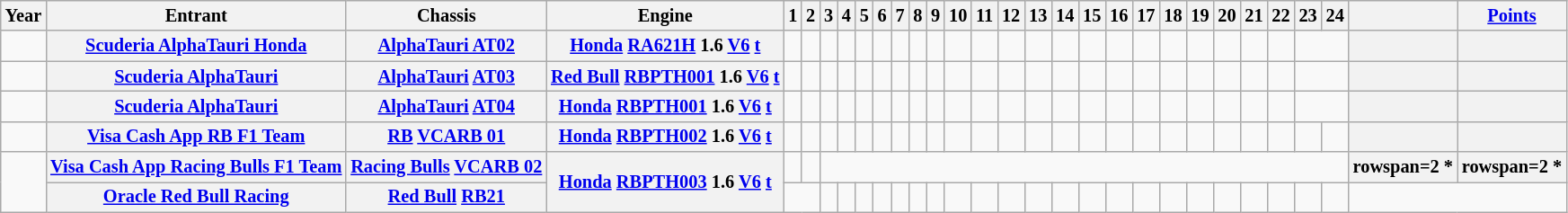<table class="wikitable" border="1" style="text-align:center; font-size:85%;">
<tr>
<th>Year</th>
<th>Entrant</th>
<th>Chassis</th>
<th>Engine</th>
<th>1</th>
<th>2</th>
<th>3</th>
<th>4</th>
<th>5</th>
<th>6</th>
<th>7</th>
<th>8</th>
<th>9</th>
<th>10</th>
<th>11</th>
<th>12</th>
<th>13</th>
<th>14</th>
<th>15</th>
<th>16</th>
<th>17</th>
<th>18</th>
<th>19</th>
<th>20</th>
<th>21</th>
<th>22</th>
<th>23</th>
<th>24</th>
<th></th>
<th><a href='#'>Points</a></th>
</tr>
<tr>
<td id=2021R></td>
<th nowrap><a href='#'>Scuderia AlphaTauri Honda</a></th>
<th nowrap><a href='#'>AlphaTauri AT02</a></th>
<th nowrap><a href='#'>Honda</a> <a href='#'>RA621H</a> 1.6 <a href='#'>V6</a> <a href='#'>t</a></th>
<td></td>
<td></td>
<td></td>
<td></td>
<td></td>
<td></td>
<td></td>
<td></td>
<td></td>
<td></td>
<td></td>
<td></td>
<td></td>
<td></td>
<td></td>
<td></td>
<td></td>
<td></td>
<td></td>
<td></td>
<td></td>
<td></td>
<td colspan=2></td>
<th></th>
<th></th>
</tr>
<tr>
<td id=2022R></td>
<th nowrap><a href='#'>Scuderia AlphaTauri</a></th>
<th nowrap><a href='#'>AlphaTauri</a> <a href='#'>AT03</a></th>
<th nowrap><a href='#'>Red Bull</a> <a href='#'>RBPTH001</a> 1.6 <a href='#'>V6</a> <a href='#'>t</a></th>
<td></td>
<td></td>
<td></td>
<td></td>
<td></td>
<td></td>
<td></td>
<td></td>
<td></td>
<td></td>
<td></td>
<td></td>
<td></td>
<td></td>
<td></td>
<td></td>
<td></td>
<td></td>
<td></td>
<td></td>
<td></td>
<td></td>
<td colspan=2></td>
<th></th>
<th></th>
</tr>
<tr>
<td id=2023R></td>
<th nowrap><a href='#'>Scuderia AlphaTauri</a></th>
<th nowrap><a href='#'>AlphaTauri</a> <a href='#'>AT04</a></th>
<th nowrap><a href='#'>Honda</a> <a href='#'>RBPTH001</a> 1.6 <a href='#'>V6</a> <a href='#'>t</a></th>
<td></td>
<td></td>
<td></td>
<td></td>
<td></td>
<td></td>
<td></td>
<td></td>
<td></td>
<td></td>
<td></td>
<td></td>
<td></td>
<td></td>
<td></td>
<td></td>
<td></td>
<td></td>
<td></td>
<td></td>
<td></td>
<td></td>
<td colspan=2></td>
<th></th>
<th></th>
</tr>
<tr>
<td id=2024R></td>
<th nowrap><a href='#'>Visa Cash App RB F1 Team</a></th>
<th nowrap><a href='#'>RB</a> <a href='#'>VCARB 01</a></th>
<th nowrap><a href='#'>Honda</a> <a href='#'>RBPTH002</a> 1.6 <a href='#'>V6</a> <a href='#'>t</a></th>
<td></td>
<td></td>
<td></td>
<td></td>
<td></td>
<td></td>
<td></td>
<td></td>
<td></td>
<td></td>
<td></td>
<td></td>
<td></td>
<td></td>
<td></td>
<td></td>
<td></td>
<td></td>
<td></td>
<td></td>
<td></td>
<td></td>
<td></td>
<td></td>
<th></th>
<th></th>
</tr>
<tr>
<td id=2025R rowspan=2></td>
<th nowrap><a href='#'>Visa Cash App Racing Bulls F1 Team</a></th>
<th nowrap><a href='#'>Racing Bulls</a> <a href='#'>VCARB 02</a></th>
<th rowspan=2 nowrap><a href='#'>Honda</a> <a href='#'>RBPTH003</a> 1.6 <a href='#'>V6</a> <a href='#'>t</a></th>
<td></td>
<td></td>
<td colspan=22></td>
<th>rowspan=2 *</th>
<th>rowspan=2 *</th>
</tr>
<tr>
<th nowrap><a href='#'>Oracle Red Bull Racing</a></th>
<th nowrap><a href='#'>Red Bull</a> <a href='#'>RB21</a></th>
<td colspan=2></td>
<td></td>
<td></td>
<td></td>
<td></td>
<td></td>
<td></td>
<td></td>
<td></td>
<td></td>
<td></td>
<td></td>
<td></td>
<td></td>
<td></td>
<td></td>
<td></td>
<td></td>
<td></td>
<td></td>
<td></td>
<td></td>
<td></td>
</tr>
</table>
